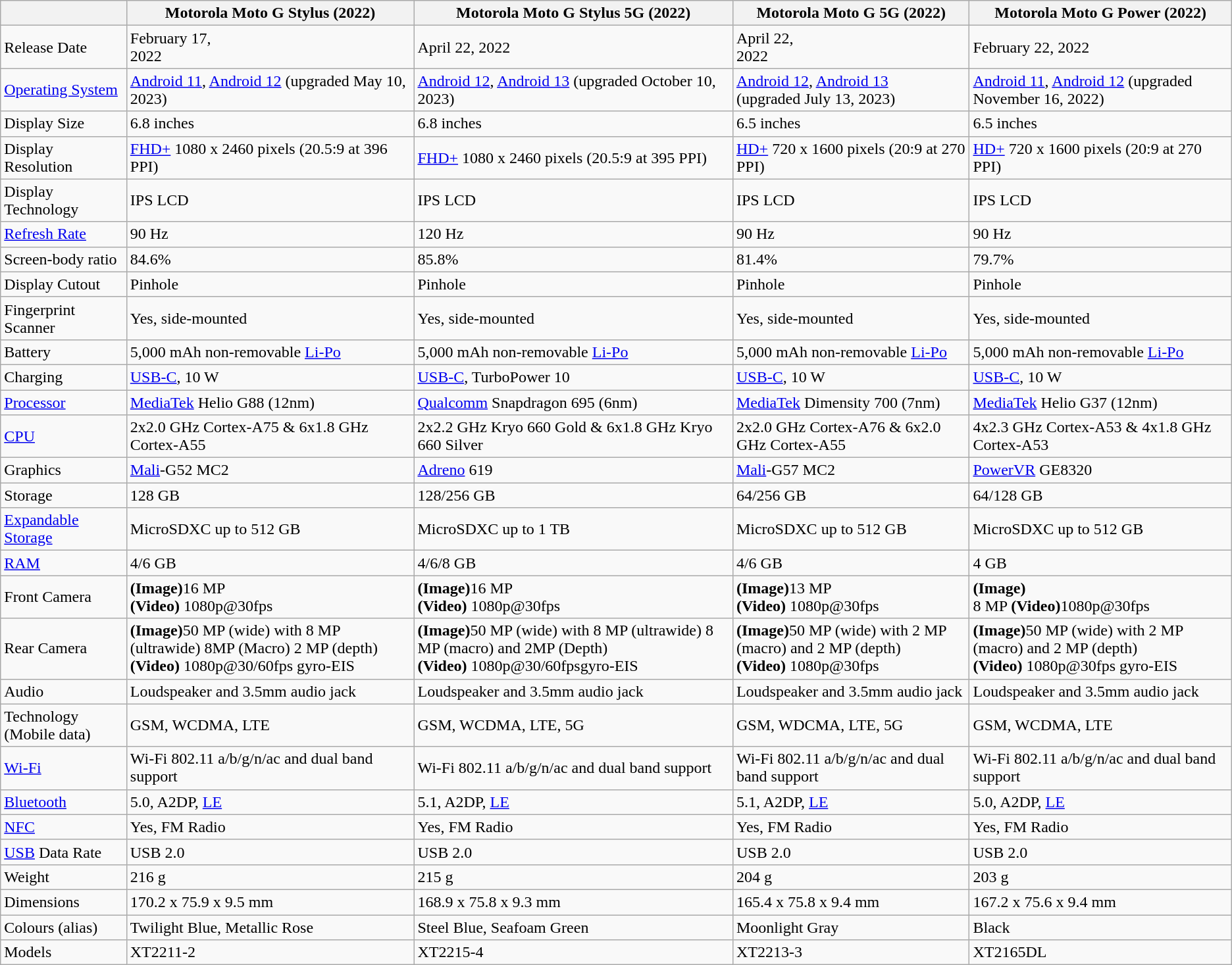<table class="wikitable">
<tr>
<th></th>
<th>Motorola Moto G Stylus (2022)</th>
<th>Motorola Moto G Stylus 5G (2022)</th>
<th>Motorola Moto G 5G (2022)</th>
<th>Motorola Moto G Power (2022)</th>
</tr>
<tr>
<td>Release Date</td>
<td>February 17,<br>2022</td>
<td>April 22, 2022</td>
<td>April 22,<br>2022</td>
<td>February 22, 2022</td>
</tr>
<tr>
<td><a href='#'>Operating System</a></td>
<td><a href='#'>Android 11</a>, <a href='#'>Android 12</a> (upgraded May 10, 2023)</td>
<td><a href='#'>Android 12</a>, <a href='#'>Android 13</a> (upgraded October 10, 2023)</td>
<td><a href='#'>Android 12</a>, <a href='#'>Android 13</a><br>(upgraded July 13, 2023)</td>
<td><a href='#'>Android 11</a>, <a href='#'>Android 12</a> (upgraded November 16, 2022)</td>
</tr>
<tr>
<td>Display Size</td>
<td>6.8 inches</td>
<td>6.8 inches</td>
<td>6.5 inches</td>
<td>6.5 inches</td>
</tr>
<tr>
<td>Display Resolution</td>
<td><a href='#'>FHD+</a> 1080 x 2460 pixels (20.5:9 at 396 PPI)</td>
<td><a href='#'>FHD+</a> 1080 x 2460 pixels (20.5:9 at 395 PPI)</td>
<td><a href='#'>HD+</a> 720 x 1600 pixels (20:9 at 270 PPI)</td>
<td><a href='#'>HD+</a> 720 x 1600 pixels (20:9 at 270 PPI)</td>
</tr>
<tr>
<td>Display Technology</td>
<td>IPS LCD</td>
<td>IPS LCD</td>
<td>IPS LCD</td>
<td>IPS LCD</td>
</tr>
<tr>
<td><a href='#'>Refresh Rate</a></td>
<td>90 Hz</td>
<td>120 Hz</td>
<td>90 Hz</td>
<td>90 Hz</td>
</tr>
<tr>
<td>Screen-body ratio</td>
<td>84.6%</td>
<td>85.8%</td>
<td>81.4%</td>
<td>79.7%</td>
</tr>
<tr>
<td>Display Cutout</td>
<td>Pinhole</td>
<td>Pinhole</td>
<td>Pinhole</td>
<td>Pinhole</td>
</tr>
<tr>
<td>Fingerprint Scanner</td>
<td>Yes, side-mounted</td>
<td>Yes, side-mounted</td>
<td>Yes, side-mounted</td>
<td>Yes, side-mounted</td>
</tr>
<tr>
<td>Battery</td>
<td>5,000 mAh non-removable <a href='#'>Li-Po</a></td>
<td>5,000 mAh non-removable <a href='#'>Li-Po</a></td>
<td>5,000 mAh non-removable <a href='#'>Li-Po</a></td>
<td>5,000 mAh non-removable <a href='#'>Li-Po</a></td>
</tr>
<tr>
<td>Charging</td>
<td><a href='#'>USB-C</a>, 10 W</td>
<td><a href='#'>USB-C</a>, TurboPower 10</td>
<td><a href='#'>USB-C</a>, 10 W</td>
<td><a href='#'>USB-C</a>, 10 W</td>
</tr>
<tr>
<td><a href='#'>Processor</a></td>
<td><a href='#'>MediaTek</a> Helio G88 (12nm)</td>
<td><a href='#'>Qualcomm</a> Snapdragon 695 (6nm)</td>
<td><a href='#'>MediaTek</a> Dimensity 700 (7nm)</td>
<td><a href='#'>MediaTek</a> Helio G37 (12nm)</td>
</tr>
<tr>
<td><a href='#'>CPU</a></td>
<td>2x2.0 GHz Cortex-A75 & 6x1.8 GHz Cortex-A55</td>
<td>2x2.2 GHz Kryo 660 Gold & 6x1.8 GHz Kryo 660 Silver</td>
<td>2x2.0 GHz Cortex-A76 & 6x2.0 GHz Cortex-A55</td>
<td>4x2.3 GHz Cortex-A53 & 4x1.8 GHz Cortex-A53</td>
</tr>
<tr>
<td>Graphics</td>
<td><a href='#'>Mali</a>-G52 MC2</td>
<td><a href='#'>Adreno</a> 619</td>
<td><a href='#'>Mali</a>-G57 MC2</td>
<td><a href='#'>PowerVR</a> GE8320</td>
</tr>
<tr>
<td>Storage</td>
<td>128 GB</td>
<td>128/256 GB</td>
<td>64/256 GB</td>
<td>64/128 GB</td>
</tr>
<tr>
<td><a href='#'>Expandable Storage</a></td>
<td>MicroSDXC up to 512 GB</td>
<td>MicroSDXC up to 1 TB</td>
<td>MicroSDXC up to 512 GB</td>
<td>MicroSDXC up to 512 GB</td>
</tr>
<tr>
<td><a href='#'>RAM</a></td>
<td>4/6 GB</td>
<td>4/6/8 GB</td>
<td>4/6 GB</td>
<td>4 GB</td>
</tr>
<tr>
<td>Front Camera</td>
<td><strong>(Image)</strong>16 MP<br><strong>(Video)</strong>
1080p@30fps</td>
<td><strong>(Image)</strong>16 MP<br><strong>(Video)</strong>
1080p@30fps</td>
<td><strong>(Image)</strong>13 MP<br><strong>(Video)</strong>
1080p@30fps</td>
<td><strong>(Image)</strong><br>8 MP
<strong>(Video)</strong>1080p@30fps</td>
</tr>
<tr>
<td>Rear Camera</td>
<td><strong>(Image)</strong>50 MP (wide) with 8 MP (ultrawide) 8MP (Macro) 2 MP (depth)<br><strong>(Video)</strong>
1080p@30/60fps gyro-EIS</td>
<td><strong>(Image)</strong>50 MP (wide) with 8 MP (ultrawide) 8 MP (macro) and 2MP (Depth)<br><strong>(Video)</strong>
1080p@30/60fpsgyro-EIS</td>
<td><strong>(Image)</strong>50 MP (wide) with 2 MP (macro) and 2 MP (depth)<br><strong>(Video)</strong>
1080p@30fps</td>
<td><strong>(Image)</strong>50 MP (wide) with 2 MP (macro) and 2 MP (depth)<br><strong>(Video)</strong>
1080p@30fps gyro-EIS</td>
</tr>
<tr>
<td>Audio</td>
<td>Loudspeaker and 3.5mm audio jack</td>
<td>Loudspeaker and 3.5mm audio jack</td>
<td>Loudspeaker and 3.5mm audio jack</td>
<td>Loudspeaker and 3.5mm audio jack</td>
</tr>
<tr>
<td>Technology (Mobile data)</td>
<td>GSM, WCDMA, LTE</td>
<td>GSM, WCDMA, LTE, 5G</td>
<td>GSM, WDCMA, LTE, 5G</td>
<td>GSM, WCDMA, LTE</td>
</tr>
<tr>
<td><a href='#'>Wi-Fi</a></td>
<td>Wi-Fi 802.11 a/b/g/n/ac and dual band support</td>
<td>Wi-Fi 802.11 a/b/g/n/ac and dual band support</td>
<td>Wi-Fi 802.11 a/b/g/n/ac and dual band support</td>
<td>Wi-Fi 802.11 a/b/g/n/ac and dual band support</td>
</tr>
<tr>
<td><a href='#'>Bluetooth</a></td>
<td>5.0, A2DP, <a href='#'>LE</a></td>
<td>5.1, A2DP, <a href='#'>LE</a></td>
<td>5.1, A2DP, <a href='#'>LE</a></td>
<td>5.0, A2DP, <a href='#'>LE</a></td>
</tr>
<tr>
<td><a href='#'>NFC</a></td>
<td>Yes, FM Radio</td>
<td>Yes, FM Radio</td>
<td>Yes, FM Radio</td>
<td>Yes, FM Radio</td>
</tr>
<tr>
<td><a href='#'>USB</a> Data Rate</td>
<td>USB 2.0</td>
<td>USB 2.0</td>
<td>USB 2.0</td>
<td>USB 2.0</td>
</tr>
<tr>
<td>Weight</td>
<td>216 g</td>
<td>215 g</td>
<td>204 g</td>
<td>203 g</td>
</tr>
<tr>
<td>Dimensions</td>
<td>170.2 x 75.9 x 9.5 mm</td>
<td>168.9 x 75.8 x 9.3 mm</td>
<td>165.4 x 75.8 x 9.4 mm</td>
<td>167.2 x 75.6 x 9.4 mm</td>
</tr>
<tr>
<td>Colours (alias)</td>
<td>Twilight Blue, Metallic Rose</td>
<td>Steel Blue, Seafoam Green</td>
<td>Moonlight Gray</td>
<td>Black</td>
</tr>
<tr>
<td>Models</td>
<td>XT2211-2</td>
<td>XT2215-4</td>
<td>XT2213-3</td>
<td>XT2165DL</td>
</tr>
</table>
